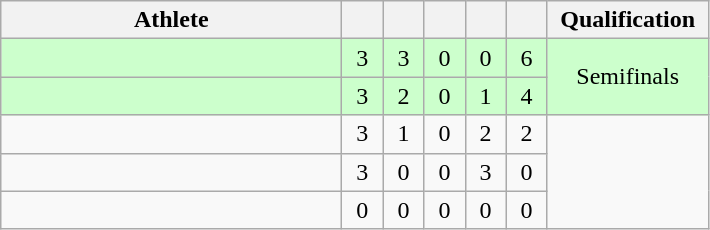<table class="wikitable sortable" style="text-align:center">
<tr>
<th width=220>Athlete</th>
<th width=20></th>
<th width=20></th>
<th width=20></th>
<th width=20></th>
<th width=20></th>
<th width=100>Qualification</th>
</tr>
<tr bgcolor="#ccffcc">
<td style="text-align:left;"></td>
<td>3</td>
<td>3</td>
<td>0</td>
<td>0</td>
<td>6</td>
<td rowspan="2">Semifinals</td>
</tr>
<tr bgcolor="#ccffcc">
<td style="text-align:left;"></td>
<td>3</td>
<td>2</td>
<td>0</td>
<td>1</td>
<td>4</td>
</tr>
<tr>
<td style="text-align:left;"></td>
<td>3</td>
<td>1</td>
<td>0</td>
<td>2</td>
<td>2</td>
<td rowspan="3" colspan="3" align="center" style="vertical-align:middle;"></td>
</tr>
<tr>
<td style="text-align:left;"></td>
<td>3</td>
<td>0</td>
<td>0</td>
<td>3</td>
<td>0</td>
</tr>
<tr>
<td style="text-align:left;"></td>
<td>0</td>
<td>0</td>
<td>0</td>
<td>0</td>
<td>0</td>
</tr>
</table>
